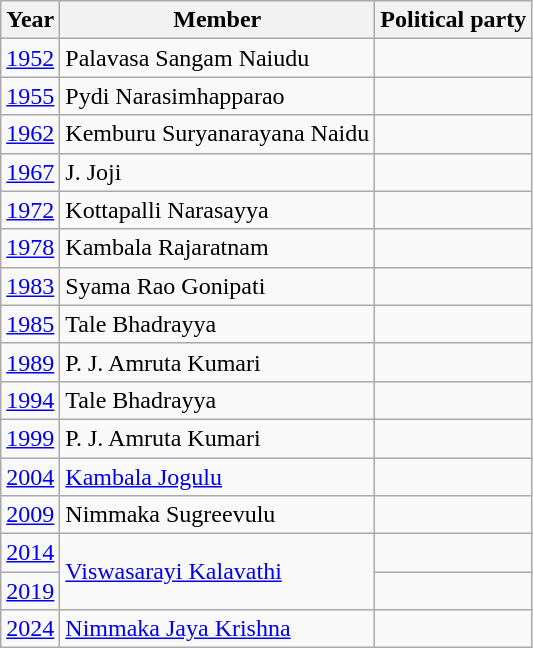<table class="wikitable sortable">
<tr>
<th>Year</th>
<th>Member</th>
<th colspan="2">Political party</th>
</tr>
<tr>
<td><a href='#'>1952</a></td>
<td>Palavasa Sangam Naiudu</td>
<td></td>
</tr>
<tr>
<td><a href='#'>1955</a></td>
<td>Pydi Narasimhapparao</td>
<td></td>
</tr>
<tr>
<td><a href='#'>1962</a></td>
<td>Kemburu Suryanarayana Naidu</td>
<td></td>
</tr>
<tr>
<td><a href='#'>1967</a></td>
<td>J. Joji</td>
</tr>
<tr>
<td><a href='#'>1972</a></td>
<td>Kottapalli Narasayya</td>
<td></td>
</tr>
<tr>
<td><a href='#'>1978</a></td>
<td>Kambala Rajaratnam</td>
<td></td>
</tr>
<tr>
<td><a href='#'>1983</a></td>
<td>Syama Rao Gonipati</td>
<td></td>
</tr>
<tr>
<td><a href='#'>1985</a></td>
<td>Tale Bhadrayya</td>
</tr>
<tr>
<td><a href='#'>1989</a></td>
<td>P. J. Amruta Kumari</td>
<td></td>
</tr>
<tr>
<td><a href='#'>1994</a></td>
<td>Tale Bhadrayya</td>
<td></td>
</tr>
<tr>
<td><a href='#'>1999</a></td>
<td>P. J. Amruta Kumari</td>
<td></td>
</tr>
<tr>
<td><a href='#'>2004</a></td>
<td><a href='#'>Kambala Jogulu</a></td>
<td></td>
</tr>
<tr>
<td><a href='#'>2009</a></td>
<td>Nimmaka Sugreevulu</td>
<td></td>
</tr>
<tr>
<td><a href='#'>2014</a></td>
<td rowspan=2><a href='#'>Viswasarayi Kalavathi</a></td>
<td></td>
</tr>
<tr>
<td><a href='#'>2019</a></td>
</tr>
<tr>
<td><a href='#'>2024</a></td>
<td><a href='#'>Nimmaka Jaya Krishna</a></td>
<td></td>
</tr>
</table>
